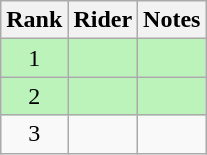<table class="wikitable sortable"  style="text-align:center">
<tr>
<th>Rank</th>
<th>Rider</th>
<th>Notes</th>
</tr>
<tr bgcolor=#bbf3bb>
<td>1</td>
<td align="left"></td>
<td></td>
</tr>
<tr bgcolor=#bbf3bb>
<td>2</td>
<td align="left"></td>
<td></td>
</tr>
<tr>
<td>3</td>
<td align="left"></td>
<td></td>
</tr>
</table>
